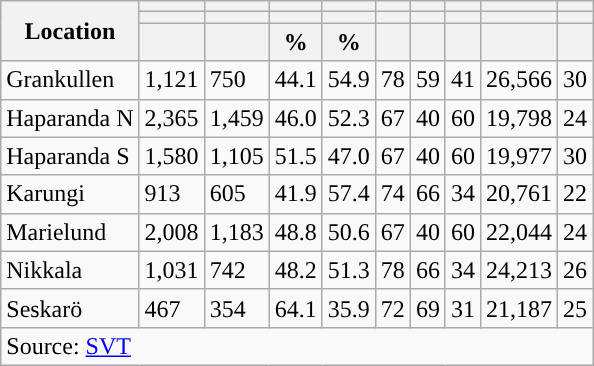<table role="presentation" class="wikitable sortable mw-collapsible">
<tr>
<th rowspan="3">Location</th>
<th></th>
<th></th>
<th></th>
<th></th>
<th></th>
<th></th>
<th></th>
<th></th>
<th></th>
</tr>
<tr>
<th></th>
<th></th>
<th style="background:"></th>
<th style="background:"></th>
<th></th>
<th></th>
<th></th>
<th></th>
<th></th>
</tr>
<tr>
<th data-sort-type="number"></th>
<th data-sort-type="number"></th>
<th data-sort-type="number">%</th>
<th data-sort-type="number">%</th>
<th data-sort-type="number"></th>
<th data-sort-type="number"></th>
<th data-sort-type="number"></th>
<th data-sort-type="number"></th>
<th data-sort-type="number"></th>
</tr>
<tr>
<td align="left">Grankullen</td>
<td>1,121</td>
<td>750</td>
<td>44.1</td>
<td>54.9</td>
<td>78</td>
<td>59</td>
<td>41</td>
<td>26,566</td>
<td>30</td>
</tr>
<tr>
<td align="left">Haparanda N</td>
<td>2,365</td>
<td>1,459</td>
<td>46.0</td>
<td>52.3</td>
<td>67</td>
<td>40</td>
<td>60</td>
<td>19,798</td>
<td>24</td>
</tr>
<tr>
<td align="left">Haparanda S</td>
<td>1,580</td>
<td>1,105</td>
<td>51.5</td>
<td>47.0</td>
<td>67</td>
<td>40</td>
<td>60</td>
<td>19,977</td>
<td>30</td>
</tr>
<tr>
<td align="left">Karungi</td>
<td>913</td>
<td>605</td>
<td>41.9</td>
<td>57.4</td>
<td>74</td>
<td>66</td>
<td>34</td>
<td>20,761</td>
<td>22</td>
</tr>
<tr>
<td align="left">Marielund</td>
<td>2,008</td>
<td>1,183</td>
<td>48.8</td>
<td>50.6</td>
<td>67</td>
<td>40</td>
<td>60</td>
<td>22,044</td>
<td>24</td>
</tr>
<tr>
<td align="left">Nikkala</td>
<td>1,031</td>
<td>742</td>
<td>48.2</td>
<td>51.3</td>
<td>78</td>
<td>66</td>
<td>34</td>
<td>24,213</td>
<td>26</td>
</tr>
<tr>
<td align="left">Seskarö</td>
<td>467</td>
<td>354</td>
<td>64.1</td>
<td>35.9</td>
<td>72</td>
<td>69</td>
<td>31</td>
<td>21,187</td>
<td>25</td>
</tr>
<tr>
<td colspan="10" align="left">Source: <a href='#'>SVT</a></td>
</tr>
</table>
